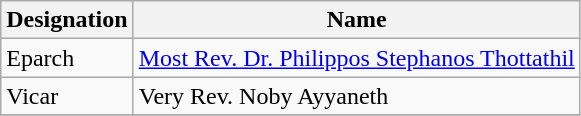<table class="wikitable">
<tr>
<th>Designation</th>
<th>Name</th>
</tr>
<tr>
<td>Eparch</td>
<td><a href='#'>Most Rev. Dr. Philippos Stephanos Thottathil</a></td>
</tr>
<tr>
<td>Vicar</td>
<td>Very Rev. Noby Ayyaneth</td>
</tr>
<tr>
</tr>
</table>
